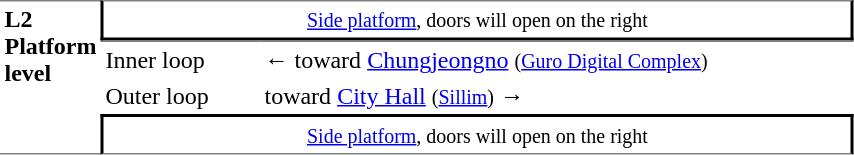<table table border=0 cellspacing=0 cellpadding=3>
<tr>
<td style="border-top:solid 1px gray;border-bottom:solid 1px gray;" width=50 rowspan=10 valign=top><strong>L2<br>Platform level</strong></td>
<td style="border-top:solid 1px gray;border-right:solid 2px black;border-left:solid 2px black;border-bottom:solid 2px black;text-align:center;" colspan=2><small><a href='#'>Side platform</a>, doors will open on the right </small></td>
</tr>
<tr>
<td style="border-bottom:solid 0px gray;border-top:solid 1px gray;" width=100>Inner loop</td>
<td style="border-bottom:solid 0px gray;border-top:solid 1px gray;" width=390>←  toward <a href='#'>Chungjeongno</a> <small>(<a href='#'>Guro Digital Complex</a>)</small></td>
</tr>
<tr>
<td>Outer loop</td>
<td>  toward <a href='#'>City Hall</a> <small>(<a href='#'>Sillim</a>)</small> →</td>
</tr>
<tr>
<td style="border-top:solid 2px black;border-right:solid 2px black;border-left:solid 2px black;border-bottom:solid 1px gray;text-align:center;" colspan=2><small><a href='#'>Side platform</a>, doors will open on the right </small></td>
</tr>
</table>
